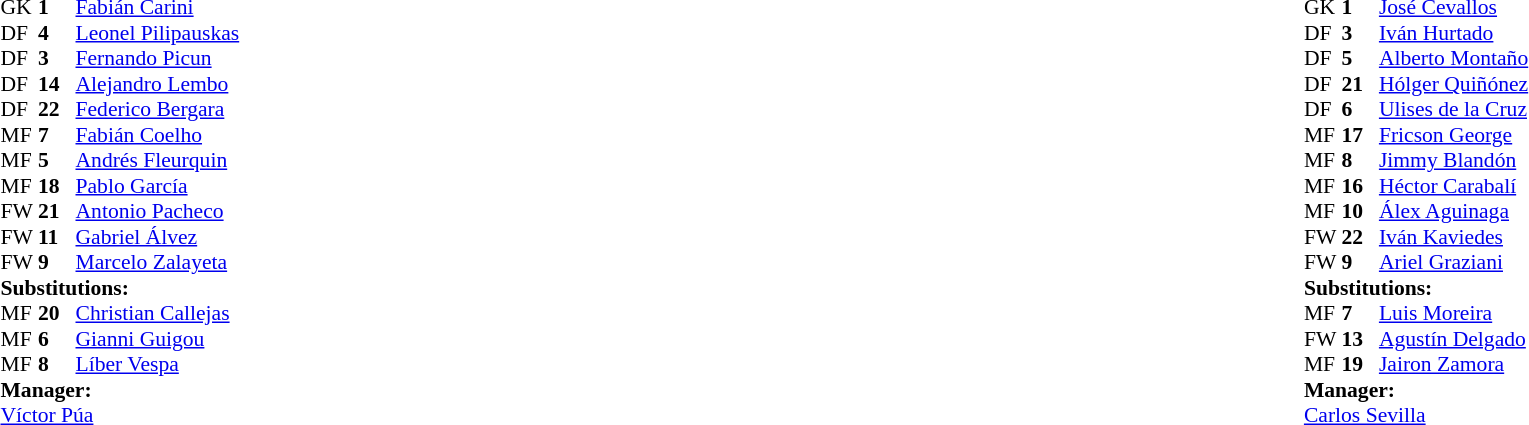<table width="100%">
<tr>
<td valign="top" width="50%"><br><table style="font-size: 90%" cellspacing="0" cellpadding="0">
<tr>
<th width="25"></th>
<th width="25"></th>
</tr>
<tr>
<td>GK</td>
<td><strong>1</strong></td>
<td><a href='#'>Fabián Carini</a></td>
</tr>
<tr>
<td>DF</td>
<td><strong>4</strong></td>
<td><a href='#'>Leonel Pilipauskas</a></td>
</tr>
<tr>
<td>DF</td>
<td><strong>3</strong></td>
<td><a href='#'>Fernando Picun</a></td>
</tr>
<tr>
<td>DF</td>
<td><strong>14</strong></td>
<td><a href='#'>Alejandro Lembo</a></td>
</tr>
<tr>
<td>DF</td>
<td><strong>22</strong></td>
<td><a href='#'>Federico Bergara</a></td>
<td></td>
<td></td>
</tr>
<tr>
<td>MF</td>
<td><strong>7</strong></td>
<td><a href='#'>Fabián Coelho</a></td>
<td></td>
<td></td>
</tr>
<tr>
<td>MF</td>
<td><strong>5</strong></td>
<td><a href='#'>Andrés Fleurquin</a></td>
</tr>
<tr>
<td>MF</td>
<td><strong>18</strong></td>
<td><a href='#'>Pablo García</a></td>
<td></td>
</tr>
<tr>
<td>FW</td>
<td><strong>21</strong></td>
<td><a href='#'>Antonio Pacheco</a></td>
<td></td>
<td></td>
</tr>
<tr>
<td>FW</td>
<td><strong>11</strong></td>
<td><a href='#'>Gabriel Álvez</a></td>
</tr>
<tr>
<td>FW</td>
<td><strong>9</strong></td>
<td><a href='#'>Marcelo Zalayeta</a></td>
</tr>
<tr>
<td colspan=3><strong>Substitutions:</strong></td>
</tr>
<tr>
<td>MF</td>
<td><strong>20</strong></td>
<td><a href='#'>Christian Callejas</a></td>
<td></td>
<td></td>
</tr>
<tr>
<td>MF</td>
<td><strong>6</strong></td>
<td><a href='#'>Gianni Guigou</a></td>
<td></td>
<td></td>
</tr>
<tr>
<td>MF</td>
<td><strong>8</strong></td>
<td><a href='#'>Líber Vespa</a></td>
<td></td>
<td></td>
</tr>
<tr>
<td colspan=3><strong>Manager:</strong></td>
</tr>
<tr>
<td colspan=3><a href='#'>Víctor Púa</a></td>
</tr>
</table>
</td>
<td valign="top"></td>
<td valign="top" width="50%"><br><table style="font-size: 90%" cellspacing="0" cellpadding="0" align="center">
<tr>
<th width="25"></th>
<th width="25"></th>
</tr>
<tr>
<td>GK</td>
<td><strong>1</strong></td>
<td><a href='#'>José Cevallos</a></td>
</tr>
<tr>
<td>DF</td>
<td><strong>3</strong></td>
<td><a href='#'>Iván Hurtado</a></td>
</tr>
<tr>
<td>DF</td>
<td><strong>5</strong></td>
<td><a href='#'>Alberto Montaño</a></td>
</tr>
<tr>
<td>DF</td>
<td><strong>21</strong></td>
<td><a href='#'>Hólger Quiñónez</a> </td>
<td></td>
</tr>
<tr>
<td>DF</td>
<td><strong>6</strong></td>
<td><a href='#'>Ulises de la Cruz</a></td>
</tr>
<tr>
<td>MF</td>
<td><strong>17</strong></td>
<td><a href='#'>Fricson George</a></td>
<td></td>
<td></td>
</tr>
<tr>
<td>MF</td>
<td><strong>8</strong></td>
<td><a href='#'>Jimmy Blandón</a></td>
</tr>
<tr>
<td>MF</td>
<td><strong>16</strong></td>
<td><a href='#'>Héctor Carabalí</a></td>
<td></td>
<td></td>
</tr>
<tr>
<td>MF</td>
<td><strong>10</strong></td>
<td><a href='#'>Álex Aguinaga</a></td>
</tr>
<tr>
<td>FW</td>
<td><strong>22</strong></td>
<td><a href='#'>Iván Kaviedes</a></td>
</tr>
<tr>
<td>FW</td>
<td><strong>9</strong></td>
<td><a href='#'>Ariel Graziani</a></td>
<td></td>
<td></td>
</tr>
<tr>
<td colspan=3><strong>Substitutions:</strong></td>
</tr>
<tr>
<td>MF</td>
<td><strong>7</strong></td>
<td><a href='#'>Luis Moreira</a></td>
<td></td>
<td></td>
</tr>
<tr>
<td>FW</td>
<td><strong>13</strong></td>
<td><a href='#'>Agustín Delgado</a></td>
<td></td>
<td></td>
</tr>
<tr>
<td>MF</td>
<td><strong>19</strong></td>
<td><a href='#'>Jairon Zamora</a></td>
<td></td>
<td></td>
</tr>
<tr>
<td colspan=3><strong>Manager:</strong></td>
</tr>
<tr>
<td colspan=3><a href='#'>Carlos Sevilla</a></td>
</tr>
</table>
</td>
</tr>
</table>
